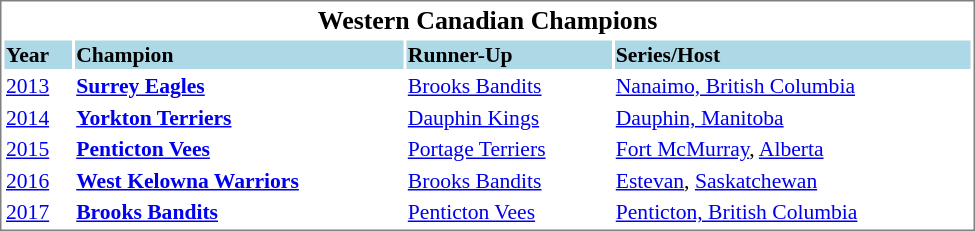<table cellpadding="0">
<tr align="left" style="vertical-align: top">
<td></td>
<td><br><table cellpadding="1" width="650px" style="font-size: 90%; border: 1px solid gray;">
<tr align="center" style="font-size: larger;">
<td colspan=5><strong>Western Canadian Champions</strong></td>
</tr>
<tr style="background:lightblue;">
<td><strong>Year</strong></td>
<td><strong>Champion</strong></td>
<td><strong>Runner-Up</strong></td>
<td><strong>Series/Host</strong></td>
</tr>
<tr>
<td><a href='#'>2013</a></td>
<td><strong><a href='#'>Surrey Eagles</a></strong></td>
<td><a href='#'>Brooks Bandits</a></td>
<td><a href='#'>Nanaimo, British Columbia</a></td>
</tr>
<tr>
<td><a href='#'>2014</a></td>
<td><strong><a href='#'>Yorkton Terriers</a></strong></td>
<td><a href='#'>Dauphin Kings</a></td>
<td><a href='#'>Dauphin, Manitoba</a></td>
</tr>
<tr>
<td><a href='#'>2015</a></td>
<td><strong><a href='#'>Penticton Vees</a></strong></td>
<td><a href='#'>Portage Terriers</a></td>
<td><a href='#'>Fort McMurray</a>, <a href='#'>Alberta</a></td>
</tr>
<tr>
<td><a href='#'>2016</a></td>
<td><strong><a href='#'>West Kelowna Warriors</a></strong></td>
<td><a href='#'>Brooks Bandits</a></td>
<td><a href='#'>Estevan</a>, <a href='#'>Saskatchewan</a></td>
</tr>
<tr>
<td><a href='#'>2017</a></td>
<td><strong><a href='#'>Brooks Bandits</a></strong></td>
<td><a href='#'>Penticton Vees</a></td>
<td><a href='#'>Penticton, British Columbia</a></td>
</tr>
</table>
</td>
</tr>
</table>
